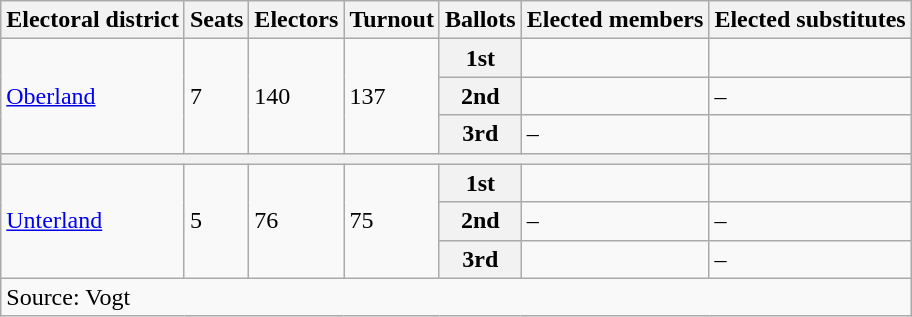<table class="wikitable">
<tr>
<th>Electoral district</th>
<th>Seats</th>
<th>Electors</th>
<th>Turnout</th>
<th>Ballots</th>
<th>Elected members</th>
<th>Elected substitutes</th>
</tr>
<tr>
<td rowspan="3"><a href='#'>Oberland</a></td>
<td rowspan="3">7</td>
<td rowspan="3">140</td>
<td rowspan="3">137</td>
<th>1st</th>
<td style="text-align: right;"></td>
<td></td>
</tr>
<tr>
<th>2nd</th>
<td></td>
<td>–</td>
</tr>
<tr>
<th>3rd</th>
<td>–</td>
<td></td>
</tr>
<tr>
<th colspan="6"></th>
<th></th>
</tr>
<tr>
<td rowspan="3"><a href='#'>Unterland</a></td>
<td rowspan="3">5</td>
<td rowspan="3">76</td>
<td rowspan="3">75</td>
<th>1st</th>
<td></td>
<td></td>
</tr>
<tr>
<th>2nd</th>
<td>–</td>
<td>–</td>
</tr>
<tr>
<th>3rd</th>
<td></td>
<td>–</td>
</tr>
<tr>
<td colspan="7">Source: Vogt</td>
</tr>
</table>
